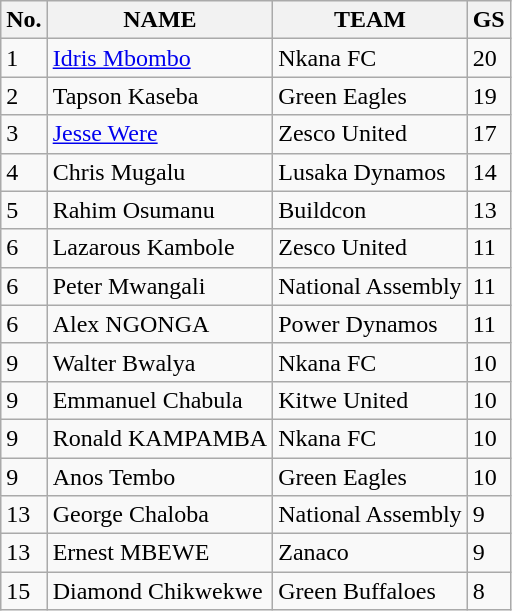<table class="wikitable">
<tr>
<th>No.</th>
<th>NAME</th>
<th>TEAM</th>
<th><abbr>GS</abbr></th>
</tr>
<tr>
<td>1</td>
<td><a href='#'>Idris Mbombo</a></td>
<td>Nkana FC</td>
<td>20</td>
</tr>
<tr>
<td>2</td>
<td>Tapson Kaseba</td>
<td>Green Eagles</td>
<td>19</td>
</tr>
<tr>
<td>3</td>
<td><a href='#'>Jesse Were</a></td>
<td>Zesco United</td>
<td>17</td>
</tr>
<tr>
<td>4</td>
<td>Chris Mugalu</td>
<td>Lusaka Dynamos</td>
<td>14</td>
</tr>
<tr>
<td>5</td>
<td>Rahim Osumanu</td>
<td>Buildcon</td>
<td>13</td>
</tr>
<tr>
<td>6</td>
<td>Lazarous Kambole</td>
<td>Zesco United</td>
<td>11</td>
</tr>
<tr>
<td>6</td>
<td>Peter Mwangali</td>
<td>National Assembly</td>
<td>11</td>
</tr>
<tr>
<td>6</td>
<td>Alex NGONGA</td>
<td>Power Dynamos</td>
<td>11</td>
</tr>
<tr>
<td>9</td>
<td>Walter Bwalya</td>
<td>Nkana FC</td>
<td>10</td>
</tr>
<tr>
<td>9</td>
<td>Emmanuel Chabula</td>
<td>Kitwe United</td>
<td>10</td>
</tr>
<tr>
<td>9</td>
<td>Ronald KAMPAMBA</td>
<td>Nkana FC</td>
<td>10</td>
</tr>
<tr>
<td>9</td>
<td>Anos Tembo</td>
<td>Green Eagles</td>
<td>10</td>
</tr>
<tr>
<td>13</td>
<td>George Chaloba</td>
<td>National Assembly</td>
<td>9</td>
</tr>
<tr>
<td>13</td>
<td>Ernest MBEWE</td>
<td>Zanaco</td>
<td>9</td>
</tr>
<tr>
<td>15</td>
<td>Diamond Chikwekwe</td>
<td>Green Buffaloes</td>
<td>8</td>
</tr>
</table>
